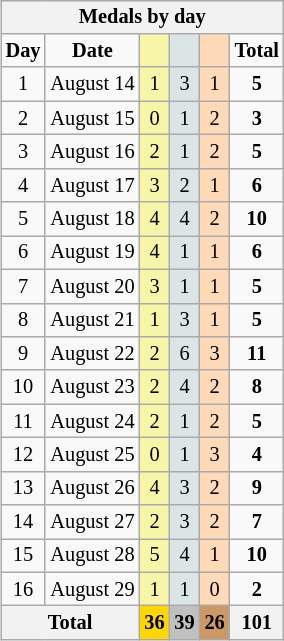<table class=wikitable style="font-size:85%; float:right;text-align:center">
<tr>
<th colspan=7>Medals by day</th>
</tr>
<tr>
<td><strong>Day</strong></td>
<td><strong>Date</strong></td>
<td bgcolor=F7F6A8></td>
<td bgcolor=DCE5E5></td>
<td bgcolor=FFDAB9></td>
<td><strong>Total</strong></td>
</tr>
<tr>
<td>1</td>
<td>August 14</td>
<td bgcolor=F7F6A8>1</td>
<td bgcolor=DCE5E5>3</td>
<td bgcolor=FFDAB9>1</td>
<td><strong>5</strong></td>
</tr>
<tr>
<td>2</td>
<td>August 15</td>
<td bgcolor=F7F6A8>0</td>
<td bgcolor=DCE5E5>1</td>
<td bgcolor=FFDAB9>2</td>
<td><strong>3</strong></td>
</tr>
<tr>
<td>3</td>
<td>August 16</td>
<td bgcolor=F7F6A8>2</td>
<td bgcolor=DCE5E5>1</td>
<td bgcolor=FFDAB9>2</td>
<td><strong>5</strong></td>
</tr>
<tr>
<td>4</td>
<td>August 17</td>
<td bgcolor=F7F6A8>3</td>
<td bgcolor=DCE5E5>2</td>
<td bgcolor=FFDAB9>1</td>
<td><strong>6</strong></td>
</tr>
<tr>
<td>5</td>
<td>August 18</td>
<td bgcolor=F7F6A8>4</td>
<td bgcolor=DCE5E5>4</td>
<td bgcolor=FFDAB9>2</td>
<td><strong>10</strong></td>
</tr>
<tr>
<td>6</td>
<td>August 19</td>
<td bgcolor=F7F6A8>4</td>
<td bgcolor=DCE5E5>1</td>
<td bgcolor=FFDAB9>1</td>
<td><strong>6</strong></td>
</tr>
<tr>
<td>7</td>
<td>August 20</td>
<td bgcolor=F7F6A8>3</td>
<td bgcolor=DCE5E5>1</td>
<td bgcolor=FFDAB9>1</td>
<td><strong>5</strong></td>
</tr>
<tr>
<td>8</td>
<td>August 21</td>
<td bgcolor=F7F6A8>1</td>
<td bgcolor=DCE5E5>3</td>
<td bgcolor=FFDAB9>1</td>
<td><strong>5</strong></td>
</tr>
<tr>
<td>9</td>
<td>August 22</td>
<td bgcolor=F7F6A8>2</td>
<td bgcolor=DCE5E5>6</td>
<td bgcolor=FFDAB9>3</td>
<td><strong>11</strong></td>
</tr>
<tr>
<td>10</td>
<td>August 23</td>
<td bgcolor=F7F6A8>2</td>
<td bgcolor=DCE5E5>4</td>
<td bgcolor=FFDAB9>2</td>
<td><strong>8</strong></td>
</tr>
<tr>
<td>11</td>
<td>August 24</td>
<td bgcolor=F7F6A8>2</td>
<td bgcolor=DCE5E5>1</td>
<td bgcolor=FFDAB9>2</td>
<td><strong>5</strong></td>
</tr>
<tr>
<td>12</td>
<td>August 25</td>
<td bgcolor=F7F6A8>0</td>
<td bgcolor=DCE5E5>1</td>
<td bgcolor=FFDAB9>3</td>
<td><strong>4</strong></td>
</tr>
<tr>
<td>13</td>
<td>August 26</td>
<td bgcolor=F7F6A8>4</td>
<td bgcolor=DCE5E5>3</td>
<td bgcolor=FFDAB9>2</td>
<td><strong>9</strong></td>
</tr>
<tr>
<td>14</td>
<td>August 27</td>
<td bgcolor=F7F6A8>2</td>
<td bgcolor=DCE5E5>3</td>
<td bgcolor=FFDAB9>2</td>
<td><strong>7</strong></td>
</tr>
<tr>
<td>15</td>
<td>August 28</td>
<td bgcolor=F7F6A8>5</td>
<td bgcolor=DCE5E5>4</td>
<td bgcolor=FFDAB9>1</td>
<td><strong>10</strong></td>
</tr>
<tr>
<td>16</td>
<td>August 29</td>
<td bgcolor=F7F6A8>1</td>
<td bgcolor=DCE5E5>1</td>
<td bgcolor=FFDAB9>0</td>
<td><strong>2</strong></td>
</tr>
<tr>
<th colspan=2>Total</th>
<th style=background:gold>36</th>
<th style=background:silver>39</th>
<th style=background:#C96>26</th>
<th>101</th>
</tr>
</table>
